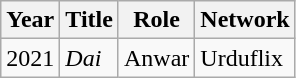<table class="wikitable sortable plainrowheaders">
<tr style="text-align:center;">
<th scope="col">Year</th>
<th scope="col">Title</th>
<th scope="col">Role</th>
<th scope="col">Network</th>
</tr>
<tr>
<td>2021</td>
<td><em>Dai</em></td>
<td>Anwar</td>
<td>Urduflix</td>
</tr>
</table>
